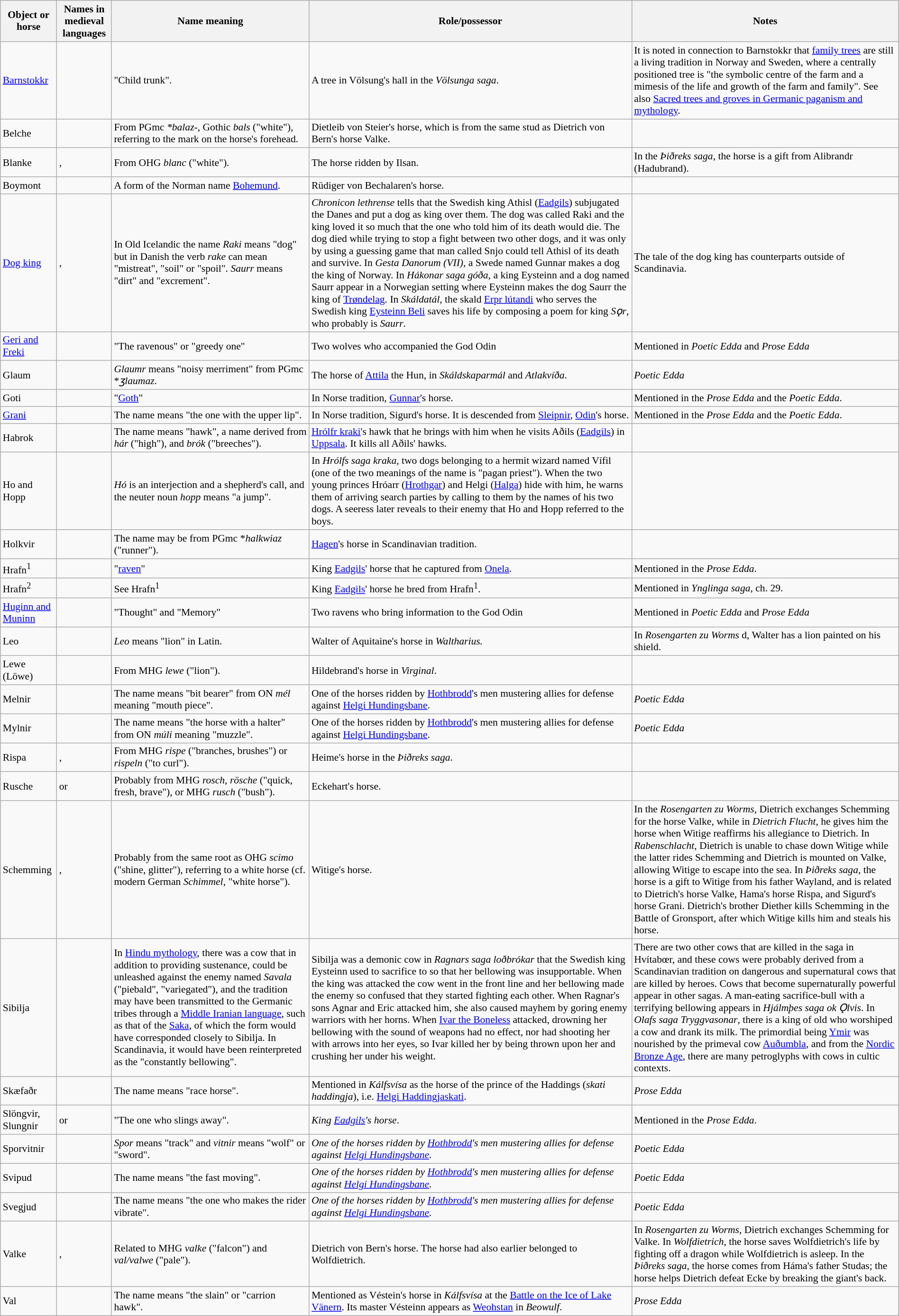<table class="wikitable sortable" style="font-size: 90%; width: 100%">
<tr>
<th>Object or horse</th>
<th>Names in medieval languages</th>
<th>Name meaning</th>
<th>Role/possessor</th>
<th>Notes</th>
</tr>
<tr>
<td><a href='#'>Barnstokkr</a></td>
<td></td>
<td>"Child trunk".</td>
<td>A tree in Völsung's hall in the <em>Völsunga saga</em>.</td>
<td>It is noted in connection to Barnstokkr that <a href='#'>family trees</a> are still a living tradition in Norway and Sweden, where a centrally positioned tree is "the symbolic centre of the farm and a mimesis of the life and growth of the farm and family". See also <a href='#'>Sacred trees and groves in Germanic paganism and mythology</a>.</td>
</tr>
<tr>
<td>Belche</td>
<td></td>
<td>From PGmc <em>*balaz-</em>, Gothic <em>bals</em> ("white"), referring to the mark on the horse's forehead.</td>
<td>Dietleib von Steier's horse, which is from the same stud as Dietrich von Bern's horse Valke.</td>
<td></td>
</tr>
<tr>
<td>Blanke</td>
<td>, </td>
<td>From OHG <em>blanc</em> ("white").</td>
<td>The horse ridden by Ilsan.</td>
<td>In the <em>Þiðreks saga</em>, the horse is a gift from Alibrandr (Hadubrand).</td>
</tr>
<tr>
<td>Boymont</td>
<td></td>
<td>A form of the Norman name <a href='#'>Bohemund</a>.</td>
<td>Rüdiger von Bechalaren's horse.</td>
<td></td>
</tr>
<tr>
<td><a href='#'>Dog king</a></td>
<td>, </td>
<td>In Old Icelandic the name <em>Raki</em> means "dog" but in Danish the verb <em>rake</em> can mean "mistreat", "soil" or "spoil". <em>Saurr</em> means "dirt" and "excrement".</td>
<td><em>Chronicon lethrense</em> tells that the Swedish king Athisl (<a href='#'>Eadgils</a>) subjugated the Danes and put a dog as king over them. The dog was called Raki and the king loved it so much that the one who told him of its death would die. The dog died while trying to stop a fight between two other dogs, and it was only by using a guessing game that man called Snjo could tell Athisl of its death and survive. In <em>Gesta Danorum (VII)</em>, a Swede named Gunnar makes a dog the king of Norway. In <em>Hákonar saga góða</em>, a king Eysteinn and a dog named Saurr appear in a Norwegian setting where Eysteinn makes the dog Saurr the king of <a href='#'>Trøndelag</a>. In <em>Skáldatál</em>, the skald <a href='#'>Erpr lútandi</a> who serves the Swedish king <a href='#'>Eysteinn Beli</a> saves his life by composing a poem for king <em>Sǫr</em>, who probably is <em>Saurr</em>.</td>
<td>The tale of the dog king has counterparts outside of Scandinavia.</td>
</tr>
<tr>
<td><a href='#'>Geri and Freki</a></td>
<td></td>
<td>"The ravenous" or "greedy one"</td>
<td>Two wolves who accompanied the God Odin</td>
<td>Mentioned in <em>Poetic Edda</em> and <em>Prose Edda</em></td>
</tr>
<tr>
<td>Glaum</td>
<td></td>
<td><em>Glaumr</em> means "noisy merriment" from PGmc *<em>ʒlaumaz</em>.</td>
<td>The horse of <a href='#'>Attila</a> the Hun, in <em>Skáldskaparmál</em> and <em>Atlakvíða</em>.</td>
<td><em>Poetic Edda</em></td>
</tr>
<tr>
<td>Goti</td>
<td></td>
<td>"<a href='#'>Goth</a>"</td>
<td>In Norse tradition, <a href='#'>Gunnar</a>'s horse.</td>
<td>Mentioned in the <em>Prose Edda</em> and the <em>Poetic Edda</em>.</td>
</tr>
<tr>
<td><a href='#'>Grani</a></td>
<td></td>
<td>The name means "the one with the upper lip".</td>
<td>In Norse tradition, Sigurd's horse. It is descended from <a href='#'>Sleipnir</a>, <a href='#'>Odin</a>'s horse.</td>
<td>Mentioned in the <em>Prose Edda</em> and the <em>Poetic Edda</em>.</td>
</tr>
<tr>
<td>Habrok</td>
<td></td>
<td>The name means "hawk", a name derived from <em>hár</em> ("high"), and <em>brók</em> ("breeches").</td>
<td><a href='#'>Hrólfr kraki</a>'s hawk that he brings with him when he visits Aðils (<a href='#'>Eadgils</a>) in <a href='#'>Uppsala</a>. It kills all Aðils' hawks.</td>
<td></td>
</tr>
<tr>
<td>Ho and Hopp</td>
<td></td>
<td><em>Hó</em> is an interjection and a shepherd's call, and the neuter noun <em>hopp</em> means "a jump".</td>
<td>In <em>Hrólfs saga kraka</em>, two dogs belonging to a hermit wizard named Vífil (one of the two meanings of the name is "pagan priest"). When the two young princes Hróarr (<a href='#'>Hrothgar</a>) and Helgi (<a href='#'>Halga</a>) hide with him, he warns them of arriving search parties by calling to them by the names of his two dogs. A seeress later reveals to their enemy that Ho and Hopp referred to the boys.</td>
<td></td>
</tr>
<tr>
<td>Holkvir</td>
<td></td>
<td>The name may be from PGmc *<em>halkwiaz</em> ("runner").</td>
<td><a href='#'>Hagen</a>'s horse in Scandinavian tradition.</td>
<td></td>
</tr>
<tr>
<td>Hrafn<sup>1</sup></td>
<td></td>
<td>"<a href='#'>raven</a>"</td>
<td>King <a href='#'>Eadgils</a>' horse that he captured from <a href='#'>Onela</a>.</td>
<td>Mentioned in the <em>Prose Edda</em>.</td>
</tr>
<tr>
<td>Hrafn<sup>2</sup></td>
<td></td>
<td>See Hrafn<sup>1</sup></td>
<td>King <a href='#'>Eadgils</a>' horse he bred from Hrafn<sup>1</sup>.</td>
<td>Mentioned in <em>Ynglinga saga</em>, ch. 29.</td>
</tr>
<tr>
<td><a href='#'>Huginn and Muninn</a></td>
<td></td>
<td>"Thought" and "Memory"</td>
<td>Two ravens who bring information to the God Odin</td>
<td>Mentioned in <em>Poetic Edda</em> and <em>Prose Edda</em></td>
</tr>
<tr>
<td>Leo</td>
<td></td>
<td><em>Leo</em> means "lion" in Latin.</td>
<td>Walter of Aquitaine's horse in <em>Waltharius.</em></td>
<td>In <em>Rosengarten zu Worms</em> d, Walter has a lion painted on his shield.</td>
</tr>
<tr>
<td>Lewe (Löwe)</td>
<td></td>
<td>From MHG <em>lewe</em> ("lion").</td>
<td>Hildebrand's horse in <em>Virginal</em>.</td>
<td></td>
</tr>
<tr>
<td>Melnir</td>
<td></td>
<td>The name means "bit bearer" from ON <em>mél</em> meaning "mouth piece".</td>
<td>One of the horses ridden by <a href='#'>Hothbrodd</a>'s men mustering allies for defense against <a href='#'>Helgi Hundingsbane</a>.</td>
<td><em>Poetic Edda</em></td>
</tr>
<tr>
<td>Mylnir</td>
<td></td>
<td>The name means "the horse with a halter" from ON <em>múli</em> meaning "muzzle".</td>
<td>One of the horses ridden by <a href='#'>Hothbrodd</a>'s men mustering allies for defense against <a href='#'>Helgi Hundingsbane</a>.</td>
<td><em>Poetic Edda</em></td>
</tr>
<tr>
<td>Rispa</td>
<td>, </td>
<td>From MHG <em>rispe</em> ("branches, brushes") or <em>rispeln</em> ("to curl").</td>
<td>Heime's horse in the <em>Þiðreks saga</em>.</td>
<td></td>
</tr>
<tr>
<td>Rusche</td>
<td> or </td>
<td>Probably from MHG <em>rosch</em>, <em>rösche</em> ("quick, fresh, brave"), or MHG <em>rusch</em> ("bush").</td>
<td>Eckehart's horse.</td>
<td></td>
</tr>
<tr>
<td>Schemming</td>
<td>, </td>
<td>Probably from the same root as OHG <em>scimo</em> ("shine, glitter"), referring to a white horse (cf. modern German <em>Schimmel</em>, "white horse").</td>
<td>Witige's horse.</td>
<td>In the <em>Rosengarten zu Worms</em>, Dietrich exchanges Schemming for the horse Valke, while in <em>Dietrich Flucht</em>, he gives him the horse when Witige reaffirms his allegiance to Dietrich. In <em>Rabenschlacht</em>, Dietrich is unable to chase down Witige while the latter rides Schemming and Dietrich is mounted on Valke, allowing Witige to escape into the sea. In <em>Þiðreks saga</em>, the horse is a gift to Witige from his father Wayland, and is related to Dietrich's horse Valke, Hama's horse Rispa, and Sigurd's horse Grani. Dietrich's brother Diether kills Schemming in the Battle of Gronsport, after which Witige kills him and steals his horse.</td>
</tr>
<tr>
<td>Sibilja</td>
<td></td>
<td>In <a href='#'>Hindu mythology</a>, there was a cow that in addition to providing sustenance, could be unleashed against the enemy named <em>Savala</em> ("piebald", "variegated"), and the tradition may have been transmitted to the Germanic tribes through a <a href='#'>Middle Iranian language</a>, such as that of the <a href='#'>Saka</a>, of which the form would have corresponded closely to Sibilja. In Scandinavia, it would have been reinterpreted as the "constantly bellowing".</td>
<td>Sibilja was a demonic cow in <em>Ragnars saga loðbrókar</em> that the Swedish king Eysteinn used to sacrifice to so that her bellowing was insupportable. When the king was attacked the cow went in the front line and her bellowing made the enemy so confused that they started fighting each other. When Ragnar's sons Agnar and Eric attacked him, she also caused mayhem by goring enemy warriors with her horns. When <a href='#'>Ivar the Boneless</a> attacked, drowning her bellowing with the sound of weapons had no effect, nor had shooting her with arrows into her eyes, so Ivar killed her by being thrown upon her and crushing her under his weight.</td>
<td>There are two other cows that are killed in the saga in Hvítabœr, and these cows were probably derived from a Scandinavian tradition on dangerous and supernatural cows that are killed by heroes. Cows that become supernaturally powerful appear in other sagas. A man-eating sacrifice-bull with a terrifying bellowing appears in <em>Hjálmþes saga ok Ǫlvis</em>. In <em>Olafs saga Tryggvasonar</em>, there is a king of old who worshiped a cow and drank its milk. The primordial being <a href='#'>Ymir</a> was nourished by the primeval cow <a href='#'>Auðumbla</a>, and from the <a href='#'>Nordic Bronze Age</a>, there are many petroglyphs with cows in cultic contexts.</td>
</tr>
<tr>
<td>Skæfaðr</td>
<td></td>
<td>The name means "race horse".</td>
<td>Mentioned in <em>Kálfsvísa</em> as the horse of the prince of the Haddings (<em>skati haddingja</em>), i.e. <a href='#'>Helgi Haddingjaskati</a>.</td>
<td><em>Prose Edda</em></td>
</tr>
<tr>
<td>Slöngvir, Slungnir</td>
<td> or </td>
<td>"The one who slings away".</td>
<td><em>King <a href='#'>Eadgils</a>'s horse</em>.</td>
<td>Mentioned in the <em>Prose Edda</em>.</td>
</tr>
<tr>
<td>Sporvitnir</td>
<td></td>
<td><em>Spor</em> means "track" and <em>vitnir</em> means "wolf" or "sword".</td>
<td><em>One of the horses ridden by <a href='#'>Hothbrodd</a>'s men mustering allies for defense against <a href='#'>Helgi Hundingsbane</a>.</em></td>
<td><em>Poetic Edda</em></td>
</tr>
<tr>
<td>Svipud</td>
<td></td>
<td>The name means "the fast moving".</td>
<td><em>One of the horses ridden by <a href='#'>Hothbrodd</a>'s men mustering allies for defense against <a href='#'>Helgi Hundingsbane</a>.</em></td>
<td><em>Poetic Edda</em></td>
</tr>
<tr>
<td>Svegjud</td>
<td></td>
<td>The name means "the one who makes the rider vibrate".</td>
<td><em>One of the horses ridden by <a href='#'>Hothbrodd</a>'s men mustering allies for defense against <a href='#'>Helgi Hundingsbane</a>.</em></td>
<td><em>Poetic Edda</em></td>
</tr>
<tr>
<td>Valke</td>
<td>, </td>
<td>Related to MHG <em>valke</em> ("falcon") and <em>val/valwe</em> ("pale").</td>
<td>Dietrich von Bern's horse. The horse had also earlier belonged to Wolfdietrich.</td>
<td>In <em>Rosengarten zu Worms</em>, Dietrich exchanges Schemming for Valke. In <em>Wolfdietrich</em>, the horse saves Wolfdietrich's life by fighting off a dragon while Wolfdietrich is asleep. In the <em>Þiðreks saga</em>, the horse comes from Háma's father Studas; the horse helps Dietrich defeat Ecke by breaking the giant's back.</td>
</tr>
<tr>
<td>Val</td>
<td></td>
<td>The name means "the slain" or "carrion hawk".</td>
<td>Mentioned as Véstein's horse in <em>Kálfsvísa</em> at the <a href='#'>Battle on the Ice of Lake Vänern</a>. Its master Vésteinn appears as <a href='#'>Weohstan</a> in <em>Beowulf</em>.</td>
<td><em>Prose Edda</em></td>
</tr>
</table>
